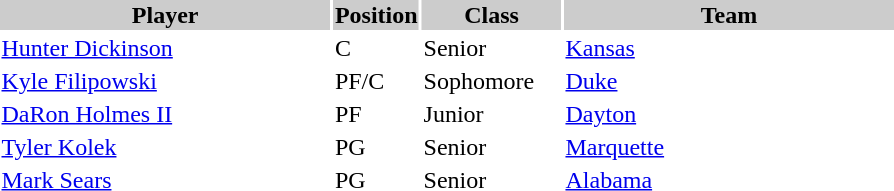<table style="width:600px" "border:'1' 'solid' 'gray' ">
<tr>
<th style="background:#ccc; width:40%;">Player</th>
<th style="background:#ccc; width:4%;">Position</th>
<th style="background:#ccc; width:16%;">Class</th>
<th style="background:#ccc; width:40%;">Team</th>
</tr>
<tr>
<td><a href='#'>Hunter Dickinson</a></td>
<td>C</td>
<td>Senior</td>
<td><a href='#'>Kansas</a></td>
</tr>
<tr>
<td><a href='#'>Kyle Filipowski</a></td>
<td>PF/C</td>
<td>Sophomore</td>
<td><a href='#'>Duke</a></td>
</tr>
<tr>
<td><a href='#'>DaRon Holmes II</a></td>
<td>PF</td>
<td>Junior</td>
<td><a href='#'>Dayton</a></td>
</tr>
<tr>
<td><a href='#'>Tyler Kolek</a></td>
<td>PG</td>
<td>Senior</td>
<td><a href='#'>Marquette</a></td>
</tr>
<tr>
<td><a href='#'>Mark Sears</a></td>
<td>PG</td>
<td>Senior</td>
<td><a href='#'>Alabama</a></td>
</tr>
</table>
